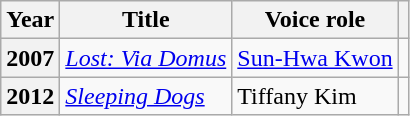<table class="wikitable plainrowheaders sortable">
<tr>
<th scope="col">Year</th>
<th scope="col">Title</th>
<th scope="col">Voice role</th>
<th scope="col" class="unsortable"></th>
</tr>
<tr>
<th scope="row">2007</th>
<td><em><a href='#'>Lost: Via Domus</a></em></td>
<td><a href='#'>Sun-Hwa Kwon</a></td>
<td style="text-align:center"></td>
</tr>
<tr>
<th scope="row">2012</th>
<td><em><a href='#'>Sleeping Dogs</a></em></td>
<td>Tiffany Kim</td>
<td style="text-align:center"></td>
</tr>
</table>
